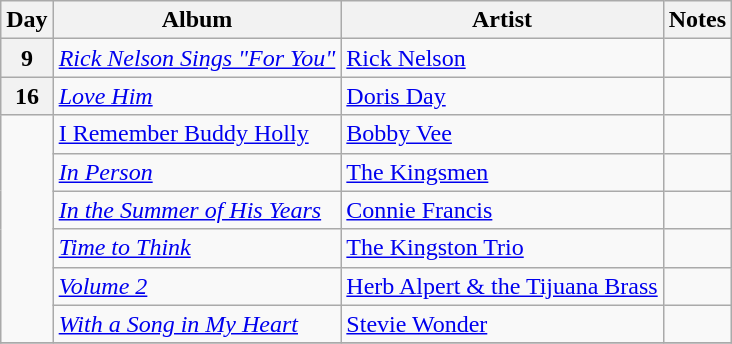<table class="wikitable sortable">
<tr>
<th scope="col">Day</th>
<th scope="col">Album</th>
<th scope="col">Artist</th>
<th scope="col" class="unsortable">Notes</th>
</tr>
<tr>
<th>9</th>
<td><em><a href='#'>Rick Nelson Sings "For You"</a></em></td>
<td><a href='#'>Rick Nelson</a></td>
<td></td>
</tr>
<tr>
<th scope="row">16</th>
<td><em><a href='#'>Love Him</a></em></td>
<td><a href='#'>Doris Day</a></td>
<td></td>
</tr>
<tr>
<td rowspan="6"></td>
<td><a href='#'>I Remember Buddy Holly</a></td>
<td><a href='#'>Bobby Vee</a></td>
<td></td>
</tr>
<tr>
<td><em><a href='#'>In Person</a></em></td>
<td><a href='#'>The Kingsmen</a></td>
<td></td>
</tr>
<tr>
<td><em><a href='#'>In the Summer of His Years</a></em></td>
<td><a href='#'>Connie Francis</a></td>
<td></td>
</tr>
<tr>
<td><em><a href='#'>Time to Think</a></em></td>
<td><a href='#'>The Kingston Trio</a></td>
<td></td>
</tr>
<tr>
<td><em><a href='#'>Volume 2</a></em></td>
<td><a href='#'>Herb Alpert & the Tijuana Brass</a></td>
<td></td>
</tr>
<tr>
<td><em><a href='#'>With a Song in My Heart</a></em></td>
<td><a href='#'>Stevie Wonder</a></td>
<td></td>
</tr>
<tr>
</tr>
</table>
